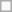<table class=wikitable>
<tr>
<td> </td>
</tr>
</table>
